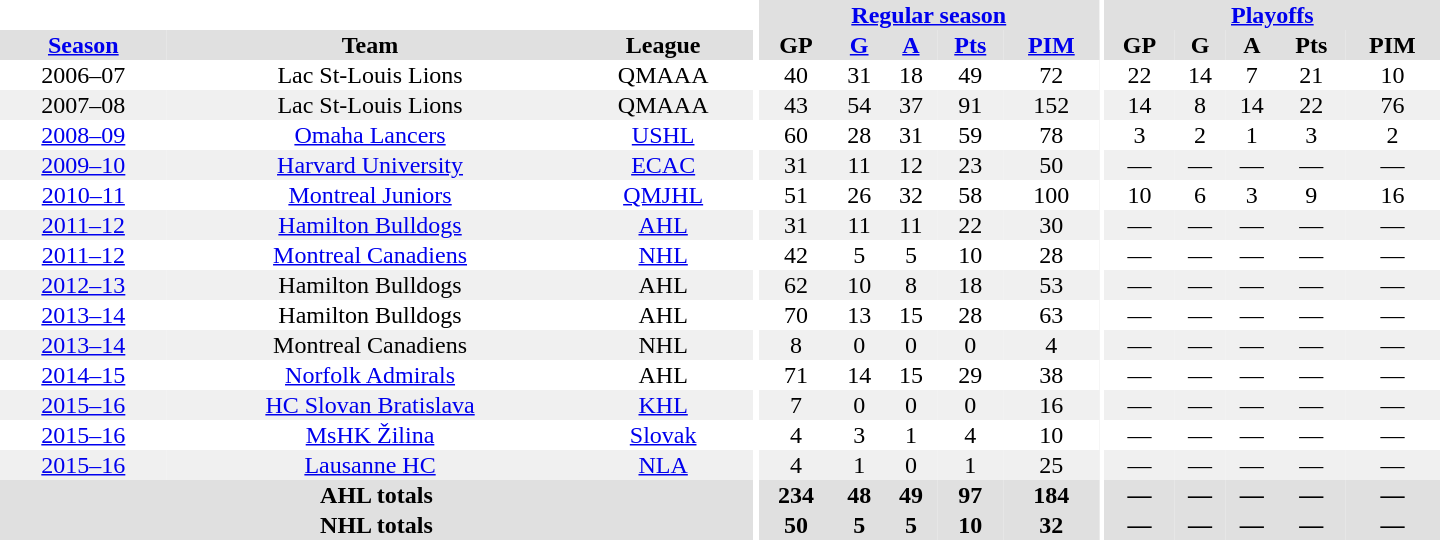<table border="0" cellpadding="1" cellspacing="0" style="text-align:center; width:60em">
<tr bgcolor="#e0e0e0">
<th colspan="3" bgcolor="#ffffff"></th>
<th rowspan="99" bgcolor="#ffffff"></th>
<th colspan="5"><a href='#'>Regular season</a></th>
<th rowspan="99" bgcolor="#ffffff"></th>
<th colspan="5"><a href='#'>Playoffs</a></th>
</tr>
<tr bgcolor="#e0e0e0">
<th><a href='#'>Season</a></th>
<th>Team</th>
<th>League</th>
<th>GP</th>
<th><a href='#'>G</a></th>
<th><a href='#'>A</a></th>
<th><a href='#'>Pts</a></th>
<th><a href='#'>PIM</a></th>
<th>GP</th>
<th>G</th>
<th>A</th>
<th>Pts</th>
<th>PIM</th>
</tr>
<tr>
<td>2006–07</td>
<td>Lac St-Louis Lions</td>
<td>QMAAA</td>
<td>40</td>
<td>31</td>
<td>18</td>
<td>49</td>
<td>72</td>
<td>22</td>
<td>14</td>
<td>7</td>
<td>21</td>
<td>10</td>
</tr>
<tr bgcolor="#f0f0f0">
<td>2007–08</td>
<td>Lac St-Louis Lions</td>
<td>QMAAA</td>
<td>43</td>
<td>54</td>
<td>37</td>
<td>91</td>
<td>152</td>
<td>14</td>
<td>8</td>
<td>14</td>
<td>22</td>
<td>76</td>
</tr>
<tr>
<td><a href='#'>2008–09</a></td>
<td><a href='#'>Omaha Lancers</a></td>
<td><a href='#'>USHL</a></td>
<td>60</td>
<td>28</td>
<td>31</td>
<td>59</td>
<td>78</td>
<td>3</td>
<td>2</td>
<td>1</td>
<td>3</td>
<td>2</td>
</tr>
<tr bgcolor="#f0f0f0">
<td><a href='#'>2009–10</a></td>
<td><a href='#'>Harvard University</a></td>
<td><a href='#'>ECAC</a></td>
<td>31</td>
<td>11</td>
<td>12</td>
<td>23</td>
<td>50</td>
<td>—</td>
<td>—</td>
<td>—</td>
<td>—</td>
<td>—</td>
</tr>
<tr>
<td><a href='#'>2010–11</a></td>
<td><a href='#'>Montreal Juniors</a></td>
<td><a href='#'>QMJHL</a></td>
<td>51</td>
<td>26</td>
<td>32</td>
<td>58</td>
<td>100</td>
<td>10</td>
<td>6</td>
<td>3</td>
<td>9</td>
<td>16</td>
</tr>
<tr bgcolor="#f0f0f0">
<td><a href='#'>2011–12</a></td>
<td><a href='#'>Hamilton Bulldogs</a></td>
<td><a href='#'>AHL</a></td>
<td>31</td>
<td>11</td>
<td>11</td>
<td>22</td>
<td>30</td>
<td>—</td>
<td>—</td>
<td>—</td>
<td>—</td>
<td>—</td>
</tr>
<tr>
<td><a href='#'>2011–12</a></td>
<td><a href='#'>Montreal Canadiens</a></td>
<td><a href='#'>NHL</a></td>
<td>42</td>
<td>5</td>
<td>5</td>
<td>10</td>
<td>28</td>
<td>—</td>
<td>—</td>
<td>—</td>
<td>—</td>
<td>—</td>
</tr>
<tr bgcolor="#f0f0f0">
<td><a href='#'>2012–13</a></td>
<td>Hamilton Bulldogs</td>
<td>AHL</td>
<td>62</td>
<td>10</td>
<td>8</td>
<td>18</td>
<td>53</td>
<td>—</td>
<td>—</td>
<td>—</td>
<td>—</td>
<td>—</td>
</tr>
<tr>
<td><a href='#'>2013–14</a></td>
<td>Hamilton Bulldogs</td>
<td>AHL</td>
<td>70</td>
<td>13</td>
<td>15</td>
<td>28</td>
<td>63</td>
<td>—</td>
<td>—</td>
<td>—</td>
<td>—</td>
<td>—</td>
</tr>
<tr bgcolor="#f0f0f0">
<td><a href='#'>2013–14</a></td>
<td>Montreal Canadiens</td>
<td>NHL</td>
<td>8</td>
<td>0</td>
<td>0</td>
<td>0</td>
<td>4</td>
<td>—</td>
<td>—</td>
<td>—</td>
<td>—</td>
<td>—</td>
</tr>
<tr>
<td><a href='#'>2014–15</a></td>
<td><a href='#'>Norfolk Admirals</a></td>
<td>AHL</td>
<td>71</td>
<td>14</td>
<td>15</td>
<td>29</td>
<td>38</td>
<td>—</td>
<td>—</td>
<td>—</td>
<td>—</td>
<td>—</td>
</tr>
<tr bgcolor="#f0f0f0">
<td><a href='#'>2015–16</a></td>
<td><a href='#'>HC Slovan Bratislava</a></td>
<td><a href='#'>KHL</a></td>
<td>7</td>
<td>0</td>
<td>0</td>
<td>0</td>
<td>16</td>
<td>—</td>
<td>—</td>
<td>—</td>
<td>—</td>
<td>—</td>
</tr>
<tr>
<td><a href='#'>2015–16</a></td>
<td><a href='#'>MsHK Žilina</a></td>
<td><a href='#'>Slovak</a></td>
<td>4</td>
<td>3</td>
<td>1</td>
<td>4</td>
<td>10</td>
<td>—</td>
<td>—</td>
<td>—</td>
<td>—</td>
<td>—</td>
</tr>
<tr bgcolor="#f0f0f0">
<td><a href='#'>2015–16</a></td>
<td><a href='#'>Lausanne HC</a></td>
<td><a href='#'>NLA</a></td>
<td>4</td>
<td>1</td>
<td>0</td>
<td>1</td>
<td>25</td>
<td>—</td>
<td>—</td>
<td>—</td>
<td>—</td>
<td>—</td>
</tr>
<tr bgcolor="#e0e0e0">
<th colspan="3">AHL totals</th>
<th>234</th>
<th>48</th>
<th>49</th>
<th>97</th>
<th>184</th>
<th>—</th>
<th>—</th>
<th>—</th>
<th>—</th>
<th>—</th>
</tr>
<tr bgcolor="#e0e0e0">
<th colspan="3">NHL totals</th>
<th>50</th>
<th>5</th>
<th>5</th>
<th>10</th>
<th>32</th>
<th>—</th>
<th>—</th>
<th>—</th>
<th>—</th>
<th>—</th>
</tr>
</table>
